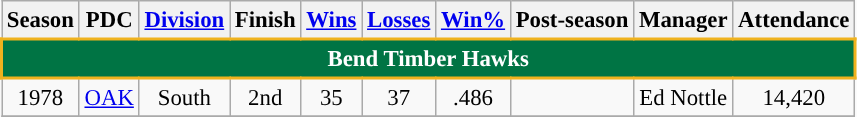<table class="wikitable" style="text-align:center; font-size:95%">
<tr>
<th scope="col">Season</th>
<th scope="col">PDC</th>
<th scope="col"><a href='#'>Division</a></th>
<th scope="col">Finish</th>
<th scope="col"><a href='#'>Wins</a></th>
<th scope="col"><a href='#'>Losses</a></th>
<th scope="col"><a href='#'>Win%</a></th>
<th scope="col">Post-season</th>
<th scope="col">Manager</th>
<th scope="col">Attendance</th>
</tr>
<tr>
<td align="center" colspan="11" style="background: #007444; color: white; border:2px solid #EFB21E"><strong>Bend Timber Hawks</strong></td>
</tr>
<tr>
<td>1978</td>
<td><a href='#'>OAK</a></td>
<td>South</td>
<td>2nd</td>
<td>35</td>
<td>37</td>
<td>.486</td>
<td></td>
<td>Ed Nottle</td>
<td>14,420</td>
</tr>
<tr>
</tr>
</table>
